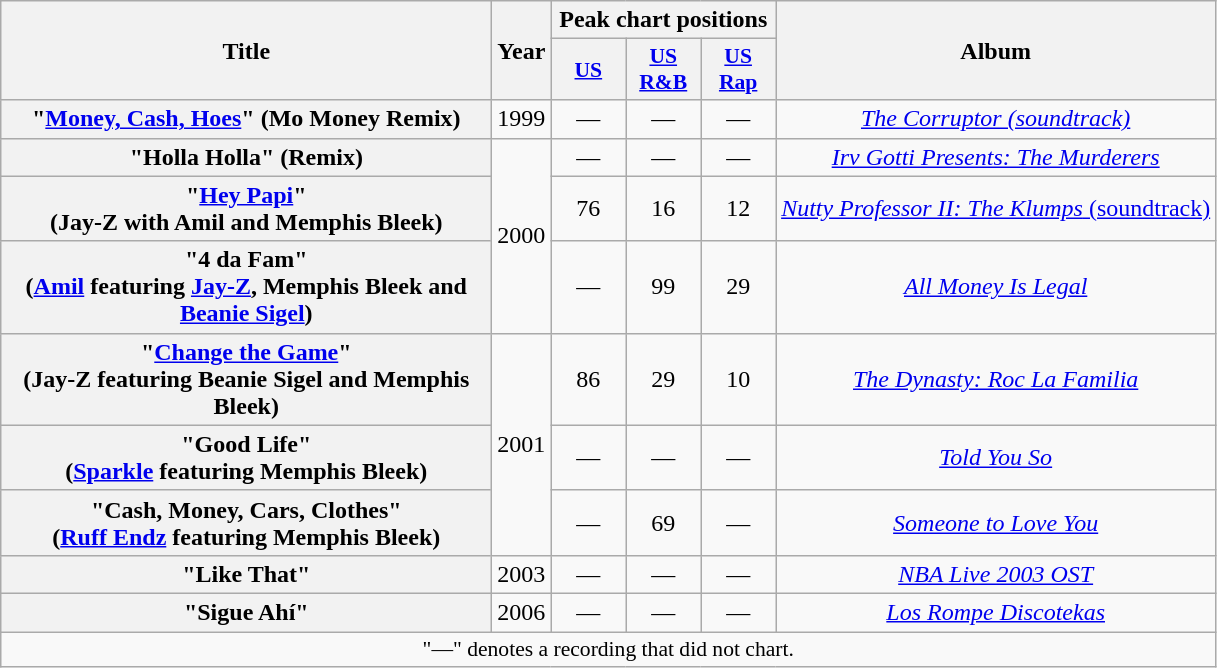<table class="wikitable plainrowheaders" style="text-align:center;">
<tr>
<th scope="col" rowspan="2" style="width:20em;">Title</th>
<th scope="col" rowspan="2">Year</th>
<th scope="col" colspan="3">Peak chart positions</th>
<th scope="col" rowspan="2">Album</th>
</tr>
<tr>
<th style="width:3em;font-size:90%;"><a href='#'>US</a><br></th>
<th style="width:3em;font-size:90%;"><a href='#'>US R&B</a><br></th>
<th style="width:3em;font-size:90%;"><a href='#'>US Rap</a><br></th>
</tr>
<tr>
<th scope="row">"<a href='#'>Money, Cash, Hoes</a>" (Mo Money Remix)<br></th>
<td>1999</td>
<td>—</td>
<td>—</td>
<td>—</td>
<td><em><a href='#'>The Corruptor (soundtrack)</a></em></td>
</tr>
<tr>
<th scope="row">"Holla Holla" (Remix)<br></th>
<td rowspan="3">2000</td>
<td>—</td>
<td>—</td>
<td>—</td>
<td><em><a href='#'>Irv Gotti Presents: The Murderers</a></em></td>
</tr>
<tr>
<th scope="row">"<a href='#'>Hey Papi</a>"<br><span>(Jay-Z with Amil and Memphis Bleek)</span></th>
<td>76</td>
<td>16</td>
<td>12</td>
<td><a href='#'><em>Nutty Professor II: The Klumps</em> (soundtrack)</a></td>
</tr>
<tr>
<th scope="row">"4 da Fam"<br><span>(<a href='#'>Amil</a> featuring <a href='#'>Jay-Z</a>, Memphis Bleek and <a href='#'>Beanie Sigel</a>)</span></th>
<td>—</td>
<td>99</td>
<td>29</td>
<td><em><a href='#'>All Money Is Legal</a></em></td>
</tr>
<tr>
<th scope="row">"<a href='#'>Change the Game</a>"<br><span>(Jay-Z featuring Beanie Sigel and Memphis Bleek)</span></th>
<td rowspan="3">2001</td>
<td>86</td>
<td>29</td>
<td>10</td>
<td><em><a href='#'>The Dynasty: Roc La Familia</a></em></td>
</tr>
<tr>
<th scope="row">"Good Life"<br><span>(<a href='#'>Sparkle</a> featuring Memphis Bleek)</span></th>
<td>—</td>
<td>—</td>
<td>—</td>
<td><em><a href='#'>Told You So</a></em></td>
</tr>
<tr>
<th scope="row">"Cash, Money, Cars, Clothes"<br><span>(<a href='#'>Ruff Endz</a> featuring Memphis Bleek)</span></th>
<td>—</td>
<td>69</td>
<td>—</td>
<td><em><a href='#'>Someone to Love You</a></em></td>
</tr>
<tr>
<th scope="row">"Like That"<br></th>
<td>2003</td>
<td>—</td>
<td>—</td>
<td>—</td>
<td><em><a href='#'>NBA Live 2003 OST</a></em></td>
</tr>
<tr>
<th scope="row">"Sigue Ahí"<br></th>
<td>2006</td>
<td>—</td>
<td>—</td>
<td>—</td>
<td><em><a href='#'>Los Rompe Discotekas</a></em></td>
</tr>
<tr>
<td colspan="14" style="font-size:90%">"—" denotes a recording that did not chart.</td>
</tr>
</table>
